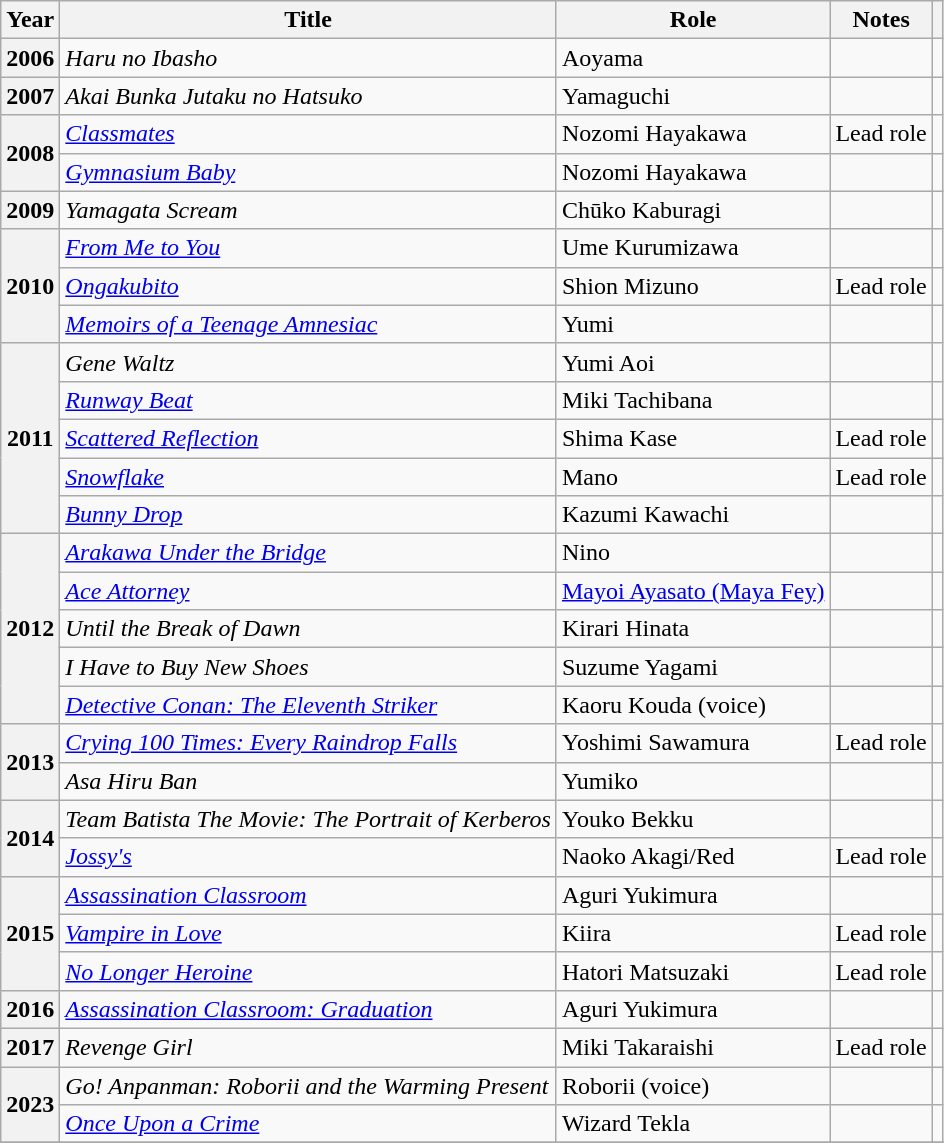<table class="wikitable plainrowheaders sortable">
<tr>
<th scope="col">Year</th>
<th scope="col">Title</th>
<th scope="col">Role</th>
<th scope="col" class="unsortable">Notes</th>
<th scope="col" class="unsortable"></th>
</tr>
<tr>
<th scope="row">2006</th>
<td><em>Haru no Ibasho</em></td>
<td>Aoyama</td>
<td></td>
<td></td>
</tr>
<tr>
<th scope="row">2007</th>
<td><em>Akai Bunka Jutaku no Hatsuko</em></td>
<td>Yamaguchi</td>
<td></td>
<td></td>
</tr>
<tr>
<th scope="row" rowspan="2">2008</th>
<td><em><a href='#'>Classmates</a></em></td>
<td>Nozomi Hayakawa</td>
<td>Lead role</td>
<td style="text-align:center"></td>
</tr>
<tr>
<td><em><a href='#'>Gymnasium Baby</a></em></td>
<td>Nozomi Hayakawa</td>
<td></td>
<td style="text-align:center"></td>
</tr>
<tr>
<th scope="row">2009</th>
<td><em>Yamagata Scream</em></td>
<td>Chūko Kaburagi</td>
<td></td>
<td style="text-align:center"></td>
</tr>
<tr>
<th scope="row" rowspan="3">2010</th>
<td><em><a href='#'>From Me to You</a></em></td>
<td>Ume Kurumizawa</td>
<td></td>
<td style="text-align:center"></td>
</tr>
<tr>
<td><em><a href='#'>Ongakubito</a></em></td>
<td>Shion Mizuno</td>
<td>Lead role</td>
<td style="text-align:center"></td>
</tr>
<tr>
<td><em><a href='#'>Memoirs of a Teenage Amnesiac</a></em></td>
<td>Yumi</td>
<td></td>
<td style="text-align:center"></td>
</tr>
<tr>
<th scope="row" rowspan="5">2011</th>
<td><em>Gene Waltz</em></td>
<td>Yumi Aoi</td>
<td></td>
<td style="text-align:center"></td>
</tr>
<tr>
<td><em><a href='#'>Runway Beat</a></em></td>
<td>Miki Tachibana</td>
<td></td>
<td style="text-align:center"></td>
</tr>
<tr>
<td><em><a href='#'>Scattered Reflection</a></em></td>
<td>Shima Kase</td>
<td>Lead role</td>
<td style="text-align:center"></td>
</tr>
<tr>
<td><em><a href='#'>Snowflake</a></em></td>
<td>Mano</td>
<td>Lead role</td>
<td style="text-align:center"></td>
</tr>
<tr>
<td><em><a href='#'>Bunny Drop</a></em></td>
<td>Kazumi Kawachi</td>
<td></td>
<td style="text-align:center"></td>
</tr>
<tr>
<th scope="row" rowspan="5">2012</th>
<td><em><a href='#'>Arakawa Under the Bridge</a></em></td>
<td>Nino</td>
<td></td>
<td style="text-align:center"></td>
</tr>
<tr>
<td><em><a href='#'>Ace Attorney</a></em></td>
<td><a href='#'>Mayoi Ayasato (Maya Fey)</a></td>
<td></td>
<td style="text-align:center"></td>
</tr>
<tr>
<td><em>Until the Break of Dawn</em></td>
<td>Kirari Hinata</td>
<td></td>
<td style="text-align:center"></td>
</tr>
<tr>
<td><em>I Have to Buy New Shoes</em></td>
<td>Suzume Yagami</td>
<td></td>
<td style="text-align:center"></td>
</tr>
<tr>
<td><em><a href='#'>Detective Conan: The Eleventh Striker</a></em></td>
<td>Kaoru Kouda (voice)</td>
<td></td>
<td style="text-align:center"></td>
</tr>
<tr>
<th scope="row" rowspan="2">2013</th>
<td><em><a href='#'>Crying 100 Times: Every Raindrop Falls</a></em></td>
<td>Yoshimi Sawamura</td>
<td>Lead role</td>
<td style="text-align:center"></td>
</tr>
<tr>
<td><em>Asa Hiru Ban</em></td>
<td>Yumiko</td>
<td></td>
<td style="text-align:center"></td>
</tr>
<tr>
<th scope="row" rowspan="2">2014</th>
<td><em>Team Batista The Movie: The Portrait of Kerberos</em></td>
<td>Youko Bekku</td>
<td></td>
<td style="text-align:center"></td>
</tr>
<tr>
<td><em><a href='#'>Jossy's</a></em></td>
<td>Naoko Akagi/Red</td>
<td>Lead role</td>
<td style="text-align:center"></td>
</tr>
<tr>
<th scope="row" rowspan="3">2015</th>
<td><em><a href='#'>Assassination Classroom</a></em></td>
<td>Aguri Yukimura</td>
<td></td>
<td style="text-align:center"></td>
</tr>
<tr>
<td><em><a href='#'>Vampire in Love</a></em></td>
<td>Kiira</td>
<td>Lead role</td>
<td style="text-align:center"></td>
</tr>
<tr>
<td><em><a href='#'>No Longer Heroine</a></em></td>
<td>Hatori Matsuzaki</td>
<td>Lead role</td>
<td style="text-align:center"></td>
</tr>
<tr>
<th scope="row">2016</th>
<td><em><a href='#'>Assassination Classroom: Graduation</a></em></td>
<td>Aguri Yukimura</td>
<td></td>
<td style="text-align:center"></td>
</tr>
<tr>
<th scope="row">2017</th>
<td><em>Revenge Girl</em></td>
<td>Miki Takaraishi</td>
<td>Lead role</td>
<td style="text-align:center"></td>
</tr>
<tr>
<th scope="row" rowspan="2">2023</th>
<td><em>Go! Anpanman: Roborii and the Warming Present</em></td>
<td>Roborii (voice)</td>
<td></td>
<td style="text-align:center"></td>
</tr>
<tr>
<td><a href='#'><em>Once Upon a Crime</em></a></td>
<td>Wizard Tekla</td>
<td></td>
<td style="text-align:center"></td>
</tr>
<tr>
</tr>
</table>
